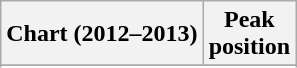<table class="wikitable sortable plainrowheaders">
<tr>
<th>Chart (2012–2013)</th>
<th>Peak<br>position</th>
</tr>
<tr>
</tr>
<tr>
</tr>
<tr>
</tr>
<tr>
</tr>
<tr>
</tr>
<tr>
</tr>
<tr>
</tr>
</table>
